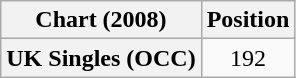<table class="wikitable plainrowheaders">
<tr>
<th>Chart (2008)</th>
<th>Position</th>
</tr>
<tr>
<th scope="row">UK Singles (OCC)</th>
<td style="text-align:center;">192</td>
</tr>
</table>
